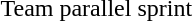<table>
<tr>
<td>Team parallel sprint</td>
<td colspan="2"></td>
<td colspan="2"></td>
<td colspan="2"></td>
</tr>
</table>
